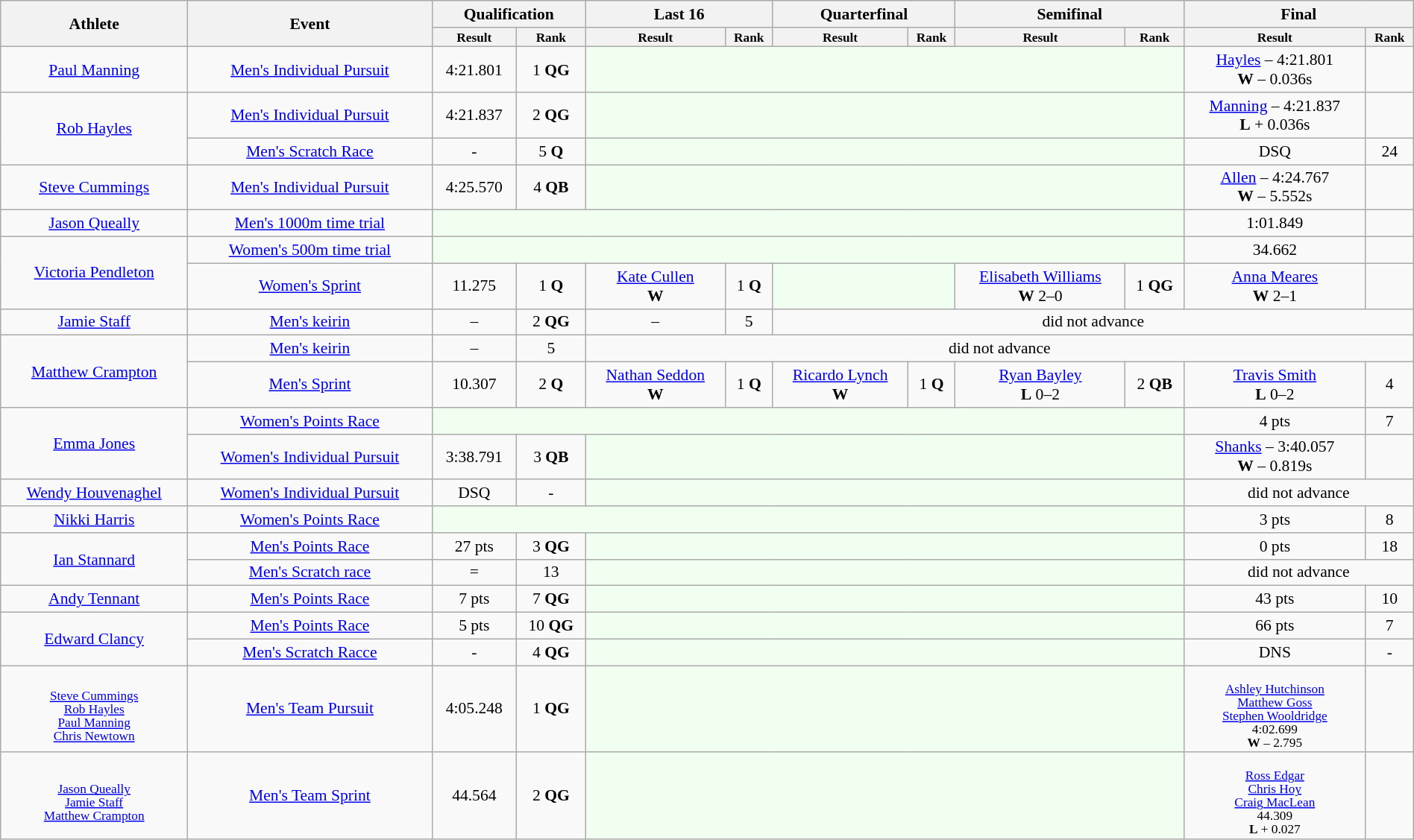<table class=wikitable width="100%" style="font-size:90%">
<tr>
<th rowspan="2" align="center">Athlete</th>
<th rowspan="2" align="center">Event</th>
<th colspan="2" align="center">Qualification</th>
<th colspan="2" align="center">Last 16</th>
<th colspan="2" align="center">Quarterfinal</th>
<th colspan="2" align="center">Semifinal</th>
<th colspan="2" align="center">Final</th>
</tr>
<tr>
<th align="center" style="font-size:80%">Result</th>
<th align="center" style="font-size:80%">Rank</th>
<th align="center" style="font-size:80%">Result</th>
<th align="center" style="font-size:80%">Rank</th>
<th align="center" style="font-size:80%">Result</th>
<th align="center" style="font-size:80%">Rank</th>
<th align="center" style="font-size:80%">Result</th>
<th align="center" style="font-size:80%">Rank</th>
<th align="center" style="font-size:80%">Result</th>
<th align="center" style="font-size:80%">Rank</th>
</tr>
<tr>
<td align="center"><a href='#'>Paul Manning</a></td>
<td align="center"><a href='#'>Men's Individual Pursuit</a></td>
<td align="center">4:21.801</td>
<td align="center">1 <strong>QG</strong></td>
<td align="center" colspan="6" bgcolor="honeydew"></td>
<td align="center"> <a href='#'>Hayles</a> – 4:21.801<br><strong>W</strong> – 0.036s</td>
<td align="center"></td>
</tr>
<tr>
<td align="center" rowspan="2"><a href='#'>Rob Hayles</a></td>
<td align="center"><a href='#'>Men's Individual Pursuit</a></td>
<td align="center">4:21.837</td>
<td align="center">2 <strong>QG</strong></td>
<td align="center" colspan="6" bgcolor="honeydew"></td>
<td align="center"> <a href='#'>Manning</a> – 4:21.837<br><strong>L</strong> + 0.036s</td>
<td align="center"></td>
</tr>
<tr>
<td align="center"><a href='#'>Men's Scratch Race</a></td>
<td align="center">-</td>
<td align="center">5 <strong>Q</strong></td>
<td align="center" colspan="6" bgcolor="honeydew"></td>
<td align="center">DSQ</td>
<td align="center">24</td>
</tr>
<tr>
<td align="center"><a href='#'>Steve Cummings</a></td>
<td align="center"><a href='#'>Men's Individual Pursuit</a></td>
<td align="center">4:25.570</td>
<td align="center">4 <strong>QB</strong></td>
<td align="center" colspan="6" bgcolor="honeydew"></td>
<td align="center"> <a href='#'>Allen</a> – 4:24.767<br><strong>W</strong> – 5.552s</td>
<td align="center"></td>
</tr>
<tr>
<td align="center"><a href='#'>Jason Queally</a></td>
<td align="center"><a href='#'>Men's 1000m time trial</a></td>
<td align="center" colspan="8" bgcolor="honeydew"></td>
<td align="center">1:01.849</td>
<td align="center"></td>
</tr>
<tr>
<td align="center" rowspan="2"><a href='#'>Victoria Pendleton</a></td>
<td align="center"><a href='#'>Women's 500m time trial</a></td>
<td align="center" colspan="8" bgcolor="honeydew"></td>
<td align="center">34.662</td>
<td align="center"></td>
</tr>
<tr>
<td align="center"><a href='#'>Women's Sprint</a></td>
<td align="center">11.275</td>
<td align="center">1 <strong>Q</strong></td>
<td align="center"> <a href='#'>Kate Cullen</a><br><strong>W</strong></td>
<td align="center">1 <strong>Q</strong></td>
<td align="center" colspan="2" bgcolor="honeydew"></td>
<td align="center"> <a href='#'>Elisabeth Williams</a><br><strong>W</strong> 2–0</td>
<td align="center">1 <strong>QG</strong></td>
<td align="center"> <a href='#'>Anna Meares</a><br><strong>W</strong> 2–1<br></td>
<td align="center"></td>
</tr>
<tr>
<td align="center"><a href='#'>Jamie Staff</a></td>
<td align="center"><a href='#'>Men's keirin</a></td>
<td align="center">–</td>
<td align="center">2 <strong>QG</strong></td>
<td align="center">–</td>
<td align="center">5</td>
<td align="center" colspan="6">did not advance</td>
</tr>
<tr>
<td align="center" rowspan="2"><a href='#'>Matthew Crampton</a></td>
<td align="center"><a href='#'>Men's keirin</a></td>
<td align="center">–</td>
<td align="center">5</td>
<td align="center" colspan="8">did not advance</td>
</tr>
<tr>
<td align="center"><a href='#'>Men's Sprint</a></td>
<td align="center">10.307</td>
<td align="center">2 <strong>Q</strong></td>
<td align="center"> <a href='#'>Nathan Seddon</a><br><strong>W</strong></td>
<td align="center">1 <strong>Q</strong></td>
<td align="center"> <a href='#'>Ricardo Lynch</a><br><strong>W</strong></td>
<td align="center">1 <strong>Q</strong></td>
<td align="center"> <a href='#'>Ryan Bayley</a><br><strong>L</strong> 0–2</td>
<td align="center">2 <strong>QB</strong></td>
<td align="center"> <a href='#'>Travis Smith</a><br><strong>L</strong> 0–2<br></td>
<td align="center">4</td>
</tr>
<tr>
<td align="center" rowspan="2"><a href='#'>Emma Jones</a></td>
<td align="center"><a href='#'>Women's Points Race</a></td>
<td align="center" colspan="8" bgcolor="honeydew"></td>
<td align="center">4 pts</td>
<td align="center">7</td>
</tr>
<tr>
<td align="center"><a href='#'>Women's Individual Pursuit</a></td>
<td align="center">3:38.791</td>
<td align="center">3 <strong>QB</strong></td>
<td align="center" colspan="6" bgcolor="honeydew"></td>
<td align="center"> <a href='#'>Shanks</a> – 3:40.057<br><strong>W</strong> – 0.819s</td>
<td align="center"></td>
</tr>
<tr>
<td align="center"><a href='#'>Wendy Houvenaghel</a></td>
<td align="center"><a href='#'>Women's Individual Pursuit</a></td>
<td align="center">DSQ</td>
<td align="center">-</td>
<td align="center" colspan="6" bgcolor="honeydew"></td>
<td align="center" colspan="2">did not advance</td>
</tr>
<tr>
<td align="center"><a href='#'>Nikki Harris</a></td>
<td align="center"><a href='#'>Women's Points Race</a></td>
<td align="center" colspan="8" bgcolor="honeydew"></td>
<td align="center">3 pts</td>
<td align="center">8</td>
</tr>
<tr>
<td align="center" rowspan="2"><a href='#'>Ian Stannard</a></td>
<td align="center"><a href='#'>Men's Points Race</a></td>
<td align="center">27 pts</td>
<td align="center">3 <strong>QG</strong></td>
<td align="center" colspan="6" bgcolor="honeydew"></td>
<td align="center">0 pts</td>
<td align="center">18</td>
</tr>
<tr>
<td align="center"><a href='#'>Men's Scratch race</a></td>
<td align="center">=</td>
<td align="center">13</td>
<td align="center" colspan="6" bgcolor="honeydew"></td>
<td align="center" colspan="2">did not advance</td>
</tr>
<tr>
<td align="center"><a href='#'>Andy Tennant</a></td>
<td align="center"><a href='#'>Men's Points Race</a></td>
<td align="center">7 pts</td>
<td align="center">7 <strong>QG</strong></td>
<td align="center" colspan="6" bgcolor="honeydew"></td>
<td align="center">43 pts</td>
<td align="center">10</td>
</tr>
<tr>
<td align="center" rowspan="2"><a href='#'>Edward Clancy</a></td>
<td align="center"><a href='#'>Men's Points Race</a></td>
<td align="center">5 pts</td>
<td align="center">10 <strong>QG</strong></td>
<td align="center" colspan="6" bgcolor="honeydew"></td>
<td align="center">66 pts</td>
<td align="center">7</td>
</tr>
<tr>
<td align="center"><a href='#'>Men's Scratch Racce</a></td>
<td align="center">-</td>
<td align="center">4 <strong>QG</strong></td>
<td align="center" colspan="6" bgcolor="honeydew"></td>
<td align="center">DNS</td>
<td align="center">-</td>
</tr>
<tr>
<td align="center" style="font-size:80%"><br><a href='#'>Steve Cummings</a><br><a href='#'>Rob Hayles</a><br><a href='#'>Paul Manning</a><br><a href='#'>Chris Newtown</a></td>
<td align="center"><a href='#'>Men's Team Pursuit</a></td>
<td align="center">4:05.248</td>
<td align="center">1 <strong>QG</strong></td>
<td align="center" colspan="6" bgcolor="honeydew"></td>
<td align="center" style="font-size:80%"><br><a href='#'>Ashley Hutchinson</a><br><a href='#'>Matthew Goss</a><br><a href='#'>Stephen Wooldridge</a><br> 4:02.699<br><strong>W</strong> – 2.795</td>
<td align="center"></td>
</tr>
<tr>
<td align="center" style="font-size:80%"><br><a href='#'>Jason Queally</a><br><a href='#'>Jamie Staff</a><br><a href='#'>Matthew Crampton</a></td>
<td align="center"><a href='#'>Men's Team Sprint</a></td>
<td align="center">44.564</td>
<td align="center">2 <strong>QG</strong></td>
<td align="center" colspan="6" bgcolor="honeydew"></td>
<td align="center" style="font-size:80%"><br><a href='#'>Ross Edgar</a><br><a href='#'>Chris Hoy</a><br><a href='#'>Craig MacLean</a><br> 44.309<br><strong>L</strong>  + 0.027</td>
<td align="center"></td>
</tr>
</table>
